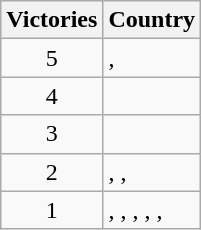<table class="wikitable">
<tr>
<th>Victories</th>
<th>Country</th>
</tr>
<tr>
<td align=center>5</td>
<td>, </td>
</tr>
<tr>
<td align=center>4</td>
<td></td>
</tr>
<tr>
<td align=center>3</td>
<td></td>
</tr>
<tr>
<td align=center>2</td>
<td>, , </td>
</tr>
<tr>
<td align=center>1</td>
<td>, , , , , </td>
</tr>
</table>
